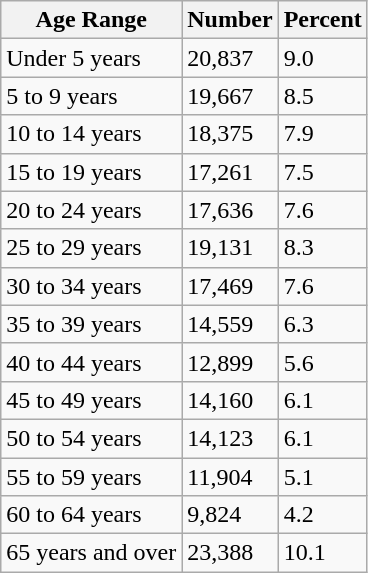<table class="wikitable">
<tr>
<th>Age Range</th>
<th>Number</th>
<th>Percent</th>
</tr>
<tr>
<td>Under 5 years</td>
<td>20,837</td>
<td>9.0</td>
</tr>
<tr>
<td>5 to 9 years</td>
<td>19,667</td>
<td>8.5</td>
</tr>
<tr>
<td>10 to 14 years</td>
<td>18,375</td>
<td>7.9</td>
</tr>
<tr>
<td>15 to 19 years</td>
<td>17,261</td>
<td>7.5</td>
</tr>
<tr>
<td>20 to 24 years</td>
<td>17,636</td>
<td>7.6</td>
</tr>
<tr>
<td>25 to 29 years</td>
<td>19,131</td>
<td>8.3</td>
</tr>
<tr>
<td>30 to 34 years</td>
<td>17,469</td>
<td>7.6</td>
</tr>
<tr>
<td>35 to 39 years</td>
<td>14,559</td>
<td>6.3</td>
</tr>
<tr>
<td>40 to 44 years</td>
<td>12,899</td>
<td>5.6</td>
</tr>
<tr>
<td>45 to 49 years</td>
<td>14,160</td>
<td>6.1</td>
</tr>
<tr>
<td>50 to 54 years</td>
<td>14,123</td>
<td>6.1</td>
</tr>
<tr>
<td>55 to 59 years</td>
<td>11,904</td>
<td>5.1</td>
</tr>
<tr>
<td>60 to 64 years</td>
<td>9,824</td>
<td>4.2</td>
</tr>
<tr>
<td>65 years and over</td>
<td>23,388</td>
<td>10.1</td>
</tr>
</table>
